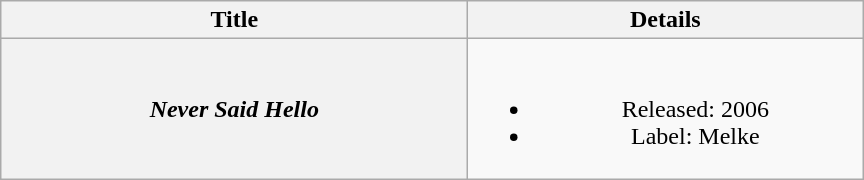<table class="wikitable plainrowheaders" style="text-align:center;" border="1">
<tr>
<th scope="col" style="width:19em;">Title</th>
<th scope="col" style="width:16em;">Details</th>
</tr>
<tr>
<th scope="row"><em>Never Said Hello</em></th>
<td><br><ul><li>Released: 2006</li><li>Label: Melke</li></ul></td>
</tr>
</table>
